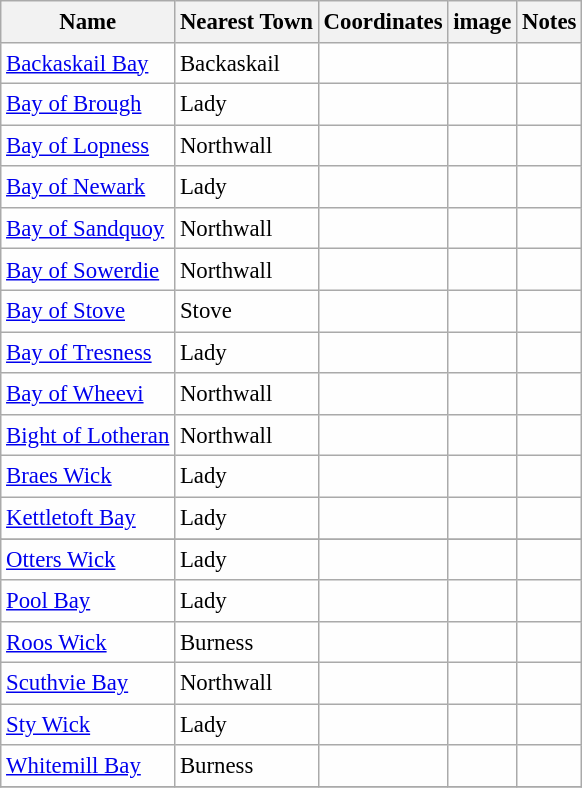<table class="wikitable sortable" style="table-layout:fixed;background-color:#FEFEFE;font-size:95%;padding:0.30em;line-height:1.35em;">
<tr>
<th scope="col">Name</th>
<th scope="col">Nearest Town</th>
<th scope="col" data-sort-type="number">Coordinates</th>
<th scope="col">image</th>
<th class="unsortable">Notes</th>
</tr>
<tr>
<td><a href='#'>Backaskail Bay</a></td>
<td>Backaskail</td>
<td></td>
<td></td>
<td></td>
</tr>
<tr>
<td><a href='#'>Bay of Brough</a></td>
<td>Lady</td>
<td></td>
<td></td>
<td></td>
</tr>
<tr>
<td><a href='#'>Bay of Lopness</a></td>
<td>Northwall</td>
<td></td>
<td></td>
<td></td>
</tr>
<tr>
<td><a href='#'>Bay of Newark</a></td>
<td>Lady</td>
<td></td>
<td></td>
<td></td>
</tr>
<tr>
<td><a href='#'>Bay of Sandquoy</a></td>
<td>Northwall</td>
<td></td>
<td></td>
<td></td>
</tr>
<tr>
<td><a href='#'>Bay of Sowerdie</a></td>
<td>Northwall</td>
<td></td>
<td></td>
<td></td>
</tr>
<tr>
<td><a href='#'>Bay of Stove</a></td>
<td>Stove</td>
<td></td>
<td></td>
<td></td>
</tr>
<tr>
<td><a href='#'>Bay of Tresness</a></td>
<td>Lady</td>
<td></td>
<td></td>
<td></td>
</tr>
<tr>
<td><a href='#'>Bay of Wheevi</a></td>
<td>Northwall</td>
<td></td>
<td></td>
<td></td>
</tr>
<tr>
<td><a href='#'>Bight of Lotheran</a></td>
<td>Northwall</td>
<td></td>
<td></td>
<td></td>
</tr>
<tr>
<td><a href='#'>Braes Wick</a></td>
<td>Lady</td>
<td></td>
<td></td>
<td></td>
</tr>
<tr>
<td><a href='#'>Kettletoft Bay</a></td>
<td>Lady</td>
<td></td>
<td></td>
<td></td>
</tr>
<tr>
</tr>
<tr>
<td><a href='#'>Otters Wick</a></td>
<td>Lady</td>
<td></td>
<td></td>
<td></td>
</tr>
<tr>
<td><a href='#'>Pool Bay</a></td>
<td>Lady</td>
<td></td>
<td></td>
<td></td>
</tr>
<tr>
<td><a href='#'>Roos Wick</a></td>
<td>Burness</td>
<td></td>
<td></td>
<td></td>
</tr>
<tr>
<td><a href='#'>Scuthvie Bay</a></td>
<td>Northwall</td>
<td></td>
<td></td>
<td></td>
</tr>
<tr>
<td><a href='#'>Sty Wick</a></td>
<td>Lady</td>
<td></td>
<td></td>
<td></td>
</tr>
<tr>
<td><a href='#'>Whitemill Bay</a></td>
<td>Burness</td>
<td></td>
<td></td>
<td></td>
</tr>
<tr>
</tr>
</table>
